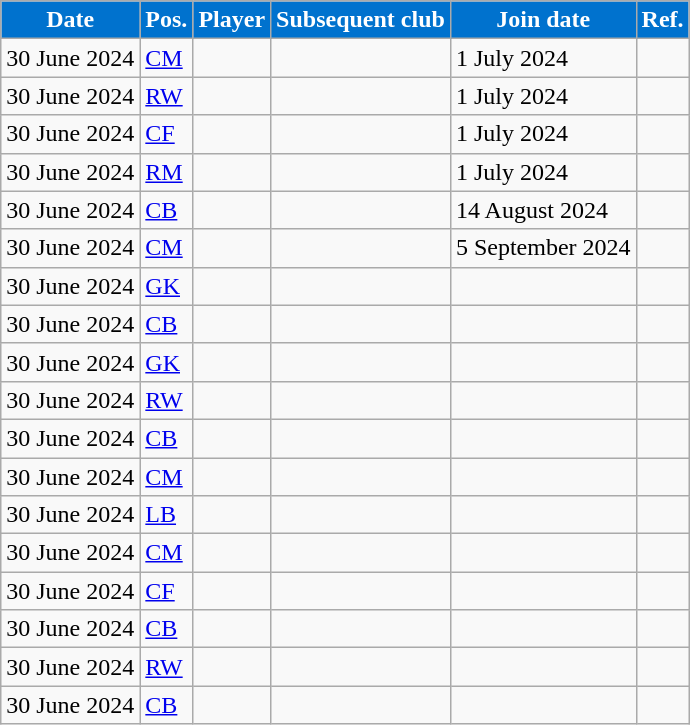<table class="wikitable plainrowheaders sortable">
<tr>
<th style="background:#0072CE; color:#ffffff">Date</th>
<th style="background:#0072CE; color:#ffffff">Pos.</th>
<th style="background:#0072CE; color:#ffffff">Player</th>
<th style="background:#0072CE; color:#ffffff">Subsequent club</th>
<th style="background:#0072CE; color:#ffffff">Join date</th>
<th style="background:#0072CE; color:#ffffff">Ref.</th>
</tr>
<tr>
<td>30 June 2024</td>
<td><a href='#'>CM</a></td>
<td></td>
<td></td>
<td>1 July 2024</td>
<td></td>
</tr>
<tr>
<td>30 June 2024</td>
<td><a href='#'>RW</a></td>
<td></td>
<td></td>
<td>1 July 2024</td>
<td></td>
</tr>
<tr>
<td>30 June 2024</td>
<td><a href='#'>CF</a></td>
<td></td>
<td></td>
<td>1 July 2024</td>
<td></td>
</tr>
<tr>
<td>30 June 2024</td>
<td><a href='#'>RM</a></td>
<td></td>
<td></td>
<td>1 July 2024</td>
<td></td>
</tr>
<tr>
<td>30 June 2024</td>
<td><a href='#'>CB</a></td>
<td></td>
<td></td>
<td>14 August 2024</td>
<td></td>
</tr>
<tr>
<td>30 June 2024</td>
<td><a href='#'>CM</a></td>
<td></td>
<td></td>
<td>5 September 2024</td>
<td></td>
</tr>
<tr>
<td>30 June 2024</td>
<td><a href='#'>GK</a></td>
<td></td>
<td></td>
<td></td>
<td></td>
</tr>
<tr>
<td>30 June 2024</td>
<td><a href='#'>CB</a></td>
<td></td>
<td></td>
<td></td>
<td></td>
</tr>
<tr>
<td>30 June 2024</td>
<td><a href='#'>GK</a></td>
<td></td>
<td></td>
<td></td>
<td></td>
</tr>
<tr>
<td>30 June 2024</td>
<td><a href='#'>RW</a></td>
<td></td>
<td></td>
<td></td>
<td></td>
</tr>
<tr>
<td>30 June 2024</td>
<td><a href='#'>CB</a></td>
<td></td>
<td></td>
<td></td>
<td></td>
</tr>
<tr>
<td>30 June 2024</td>
<td><a href='#'>CM</a></td>
<td></td>
<td></td>
<td></td>
<td></td>
</tr>
<tr>
<td>30 June 2024</td>
<td><a href='#'>LB</a></td>
<td></td>
<td></td>
<td></td>
<td></td>
</tr>
<tr>
<td>30 June 2024</td>
<td><a href='#'>CM</a></td>
<td></td>
<td></td>
<td></td>
<td></td>
</tr>
<tr>
<td>30 June 2024</td>
<td><a href='#'>CF</a></td>
<td></td>
<td></td>
<td></td>
<td></td>
</tr>
<tr>
<td>30 June 2024</td>
<td><a href='#'>CB</a></td>
<td></td>
<td></td>
<td></td>
<td></td>
</tr>
<tr>
<td>30 June 2024</td>
<td><a href='#'>RW</a></td>
<td></td>
<td></td>
<td></td>
<td></td>
</tr>
<tr>
<td>30 June 2024</td>
<td><a href='#'>CB</a></td>
<td></td>
<td></td>
<td></td>
<td></td>
</tr>
</table>
